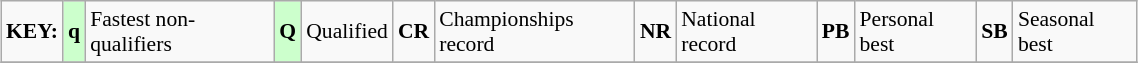<table class="wikitable" style="margin:0.5em auto; font-size:90%;position:relative;" width=60%>
<tr>
<td><strong>KEY:</strong></td>
<td bgcolor=ccffcc align=center><strong>q</strong></td>
<td>Fastest non-qualifiers</td>
<td bgcolor=ccffcc align=center><strong>Q</strong></td>
<td>Qualified</td>
<td align=center><strong>CR</strong></td>
<td>Championships record</td>
<td align=center><strong>NR</strong></td>
<td>National record</td>
<td align=center><strong>PB</strong></td>
<td>Personal best</td>
<td align=center><strong>SB</strong></td>
<td>Seasonal best</td>
</tr>
<tr>
</tr>
</table>
